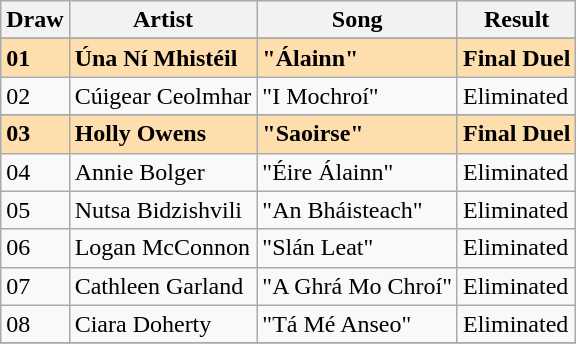<table class="sortable wikitable">
<tr>
<th>Draw</th>
<th>Artist</th>
<th>Song</th>
<th>Result</th>
</tr>
<tr>
</tr>
<tr style="font-weight: bold; background: navajowhite;">
<td>01</td>
<td>Úna Ní Mhistéil</td>
<td>"Álainn"</td>
<td>Final Duel</td>
</tr>
<tr>
<td>02</td>
<td>Cúigear Ceolmhar</td>
<td>"I Mochroí"</td>
<td>Eliminated</td>
</tr>
<tr>
</tr>
<tr style="font-weight: bold; background: navajowhite;">
<td>03</td>
<td>Holly Owens</td>
<td>"Saoirse"</td>
<td>Final Duel</td>
</tr>
<tr>
<td>04</td>
<td>Annie Bolger</td>
<td>"Éire Álainn"</td>
<td>Eliminated</td>
</tr>
<tr>
<td>05</td>
<td>Nutsa Bidzishvili</td>
<td>"An Bháisteach"</td>
<td>Eliminated</td>
</tr>
<tr>
<td>06</td>
<td>Logan McConnon</td>
<td>"Slán Leat"</td>
<td>Eliminated</td>
</tr>
<tr>
<td>07</td>
<td>Cathleen Garland</td>
<td>"A Ghrá Mo Chroí"</td>
<td>Eliminated</td>
</tr>
<tr>
<td>08</td>
<td>Ciara Doherty</td>
<td>"Tá Mé Anseo"</td>
<td>Eliminated</td>
</tr>
<tr>
</tr>
</table>
